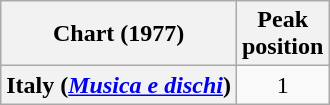<table class="wikitable plainrowheaders" style="text-align:center;">
<tr>
<th scope="col">Chart (1977)</th>
<th scope="col">Peak<br>position</th>
</tr>
<tr>
<th scope=row>Italy (<em><a href='#'>Musica e dischi</a></em>)</th>
<td>1</td>
</tr>
</table>
